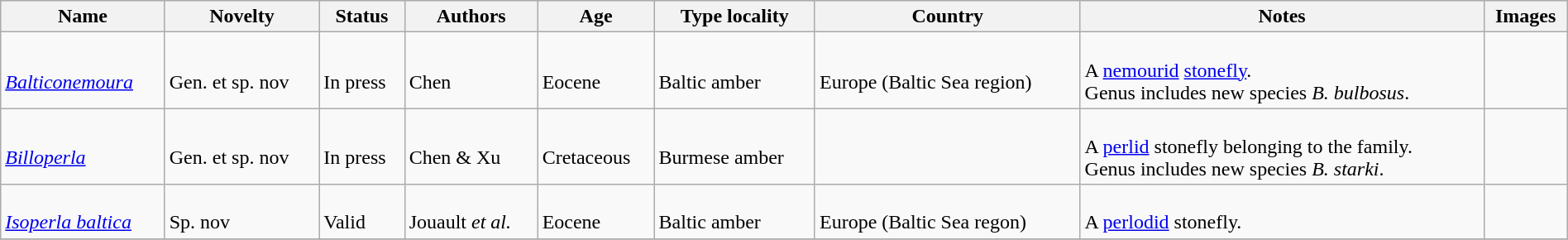<table class="wikitable sortable" align="center" width="100%">
<tr>
<th>Name</th>
<th>Novelty</th>
<th>Status</th>
<th>Authors</th>
<th>Age</th>
<th>Type locality</th>
<th>Country</th>
<th>Notes</th>
<th>Images</th>
</tr>
<tr>
<td><br><em><a href='#'>Balticonemoura</a></em></td>
<td><br>Gen. et sp. nov</td>
<td><br>In press</td>
<td><br>Chen</td>
<td><br>Eocene</td>
<td><br>Baltic amber</td>
<td><br>Europe (Baltic Sea region)</td>
<td><br>A <a href='#'>nemourid</a> <a href='#'>stonefly</a>.<br> Genus includes new species <em>B. bulbosus</em>.</td>
<td></td>
</tr>
<tr>
<td><br><em><a href='#'>Billoperla</a></em></td>
<td><br>Gen. et sp. nov</td>
<td><br>In press</td>
<td><br>Chen & Xu</td>
<td><br>Cretaceous</td>
<td><br>Burmese amber</td>
<td><br></td>
<td><br>A <a href='#'>perlid</a> stonefly belonging to the family.<br> Genus includes new species <em>B. starki</em>.</td>
<td></td>
</tr>
<tr>
<td><br><em><a href='#'>Isoperla baltica</a></em></td>
<td><br>Sp. nov</td>
<td><br>Valid</td>
<td><br>Jouault <em>et al.</em></td>
<td><br>Eocene</td>
<td><br>Baltic amber</td>
<td><br>Europe (Baltic Sea regon)</td>
<td><br>A <a href='#'>perlodid</a> stonefly.</td>
<td></td>
</tr>
<tr>
</tr>
</table>
